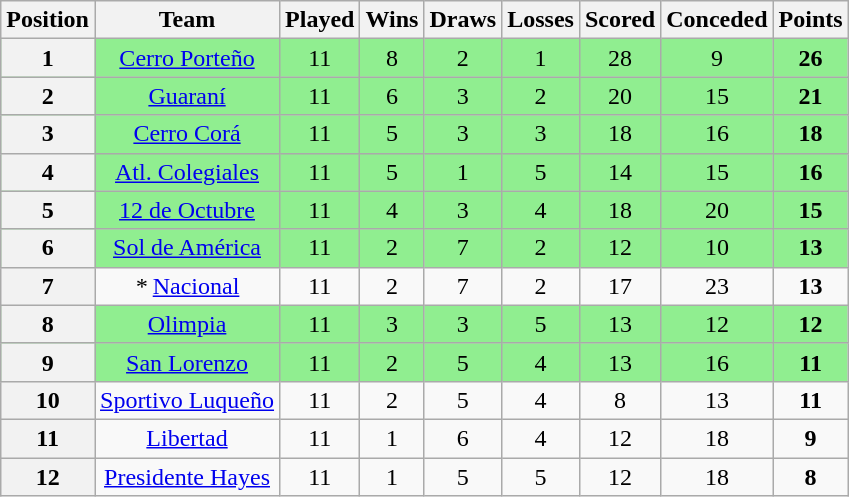<table class="wikitable" style="text-align:center">
<tr>
<th>Position</th>
<th>Team</th>
<th>Played</th>
<th>Wins</th>
<th>Draws</th>
<th>Losses</th>
<th>Scored</th>
<th>Conceded</th>
<th>Points</th>
</tr>
<tr bgcolor="lightgreen">
<th>1</th>
<td><a href='#'>Cerro Porteño</a></td>
<td>11</td>
<td>8</td>
<td>2</td>
<td>1</td>
<td>28</td>
<td>9</td>
<td><strong>26</strong></td>
</tr>
<tr bgcolor="lightgreen">
<th>2</th>
<td><a href='#'>Guaraní</a></td>
<td>11</td>
<td>6</td>
<td>3</td>
<td>2</td>
<td>20</td>
<td>15</td>
<td><strong>21</strong></td>
</tr>
<tr bgcolor="lightgreen">
<th>3</th>
<td><a href='#'>Cerro Corá</a></td>
<td>11</td>
<td>5</td>
<td>3</td>
<td>3</td>
<td>18</td>
<td>16</td>
<td><strong>18</strong></td>
</tr>
<tr bgcolor="lightgreen">
<th>4</th>
<td><a href='#'>Atl. Colegiales</a></td>
<td>11</td>
<td>5</td>
<td>1</td>
<td>5</td>
<td>14</td>
<td>15</td>
<td><strong>16</strong></td>
</tr>
<tr bgcolor="lightgreen">
<th>5</th>
<td><a href='#'>12 de Octubre</a></td>
<td>11</td>
<td>4</td>
<td>3</td>
<td>4</td>
<td>18</td>
<td>20</td>
<td><strong>15</strong></td>
</tr>
<tr bgcolor="lightgreen">
<th>6</th>
<td><a href='#'>Sol de América</a></td>
<td>11</td>
<td>2</td>
<td>7</td>
<td>2</td>
<td>12</td>
<td>10</td>
<td><strong>13</strong></td>
</tr>
<tr>
<th>7</th>
<td><em>* </em> <a href='#'>Nacional</a></td>
<td>11</td>
<td>2</td>
<td>7</td>
<td>2</td>
<td>17</td>
<td>23</td>
<td><strong>13</strong></td>
</tr>
<tr bgcolor="lightgreen">
<th>8</th>
<td><a href='#'>Olimpia</a></td>
<td>11</td>
<td>3</td>
<td>3</td>
<td>5</td>
<td>13</td>
<td>12</td>
<td><strong>12</strong></td>
</tr>
<tr bgcolor="lightgreen">
<th>9</th>
<td><a href='#'>San Lorenzo</a></td>
<td>11</td>
<td>2</td>
<td>5</td>
<td>4</td>
<td>13</td>
<td>16</td>
<td><strong>11</strong></td>
</tr>
<tr>
<th>10</th>
<td><a href='#'>Sportivo Luqueño</a></td>
<td>11</td>
<td>2</td>
<td>5</td>
<td>4</td>
<td>8</td>
<td>13</td>
<td><strong>11</strong></td>
</tr>
<tr>
<th>11</th>
<td><a href='#'>Libertad</a></td>
<td>11</td>
<td>1</td>
<td>6</td>
<td>4</td>
<td>12</td>
<td>18</td>
<td><strong>9</strong></td>
</tr>
<tr>
<th>12</th>
<td><a href='#'>Presidente Hayes</a></td>
<td>11</td>
<td>1</td>
<td>5</td>
<td>5</td>
<td>12</td>
<td>18</td>
<td><strong>8</strong></td>
</tr>
</table>
